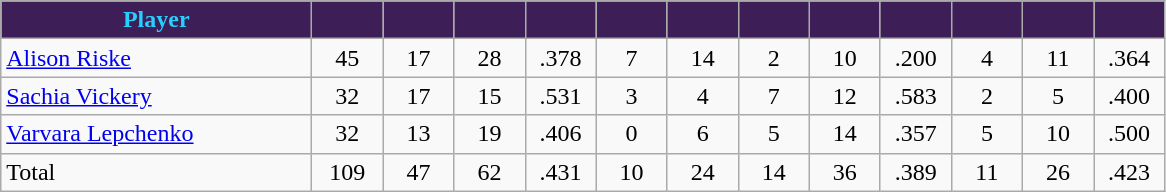<table class="wikitable" style="text-align:center">
<tr>
<th style="background:#3d1e56; color:#25d0ff" width="200px">Player</th>
<th style="background:#3d1e56; color:#25d0ff" width="40px"></th>
<th style="background:#3d1e56; color:#25d0ff" width="40px"></th>
<th style="background:#3d1e56; color:#25d0ff" width="40px"></th>
<th style="background:#3d1e56; color:#25d0ff" width="40px"></th>
<th style="background:#3d1e56; color:#25d0ff" width="40px"></th>
<th style="background:#3d1e56; color:#25d0ff" width="40px"></th>
<th style="background:#3d1e56; color:#25d0ff" width="40px"></th>
<th style="background:#3d1e56; color:#25d0ff" width="40px"></th>
<th style="background:#3d1e56; color:#25d0ff" width="40px"></th>
<th style="background:#3d1e56; color:#25d0ff" width="40px"></th>
<th style="background:#3d1e56; color:#25d0ff" width="40px"></th>
<th style="background:#3d1e56; color:#25d0ff" width="40px"></th>
</tr>
<tr>
<td style="text-align:left"><a href='#'>Alison Riske</a></td>
<td>45</td>
<td>17</td>
<td>28</td>
<td>.378</td>
<td>7</td>
<td>14</td>
<td>2</td>
<td>10</td>
<td>.200</td>
<td>4</td>
<td>11</td>
<td>.364</td>
</tr>
<tr>
<td style="text-align:left"><a href='#'>Sachia Vickery</a></td>
<td>32</td>
<td>17</td>
<td>15</td>
<td>.531</td>
<td>3</td>
<td>4</td>
<td>7</td>
<td>12</td>
<td>.583</td>
<td>2</td>
<td>5</td>
<td>.400</td>
</tr>
<tr>
<td style="text-align:left"><a href='#'>Varvara Lepchenko</a></td>
<td>32</td>
<td>13</td>
<td>19</td>
<td>.406</td>
<td>0</td>
<td>6</td>
<td>5</td>
<td>14</td>
<td>.357</td>
<td>5</td>
<td>10</td>
<td>.500</td>
</tr>
<tr>
<td style="text-align:left">Total</td>
<td>109</td>
<td>47</td>
<td>62</td>
<td>.431</td>
<td>10</td>
<td>24</td>
<td>14</td>
<td>36</td>
<td>.389</td>
<td>11</td>
<td>26</td>
<td>.423</td>
</tr>
</table>
